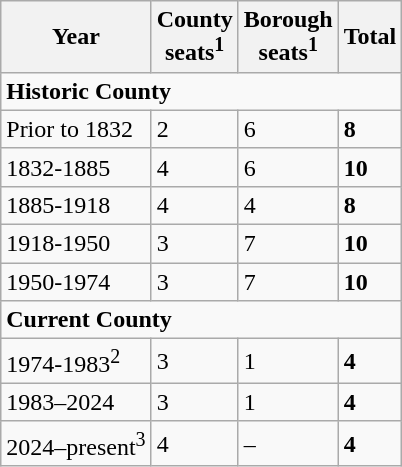<table class="wikitable">
<tr>
<th>Year</th>
<th>County<br>seats<sup>1</sup></th>
<th>Borough<br>seats<sup>1</sup></th>
<th>Total</th>
</tr>
<tr>
<td colspan="4"><strong>Historic County</strong></td>
</tr>
<tr>
<td>Prior to 1832</td>
<td>2</td>
<td>6</td>
<td><strong>8</strong></td>
</tr>
<tr>
<td>1832-1885</td>
<td>4</td>
<td>6</td>
<td><strong>10</strong></td>
</tr>
<tr>
<td>1885-1918</td>
<td>4</td>
<td>4</td>
<td><strong>8</strong></td>
</tr>
<tr>
<td>1918-1950</td>
<td>3</td>
<td>7</td>
<td><strong>10</strong></td>
</tr>
<tr>
<td>1950-1974</td>
<td>3</td>
<td>7</td>
<td><strong>10</strong></td>
</tr>
<tr>
<td colspan="4"><strong>Current County</strong></td>
</tr>
<tr>
<td>1974-1983<sup>2</sup></td>
<td>3</td>
<td>1</td>
<td><strong>4</strong></td>
</tr>
<tr>
<td>1983–2024</td>
<td>3</td>
<td>1</td>
<td><strong>4</strong></td>
</tr>
<tr>
<td>2024–present<sup>3</sup></td>
<td>4</td>
<td>–</td>
<td><strong>4</strong></td>
</tr>
</table>
